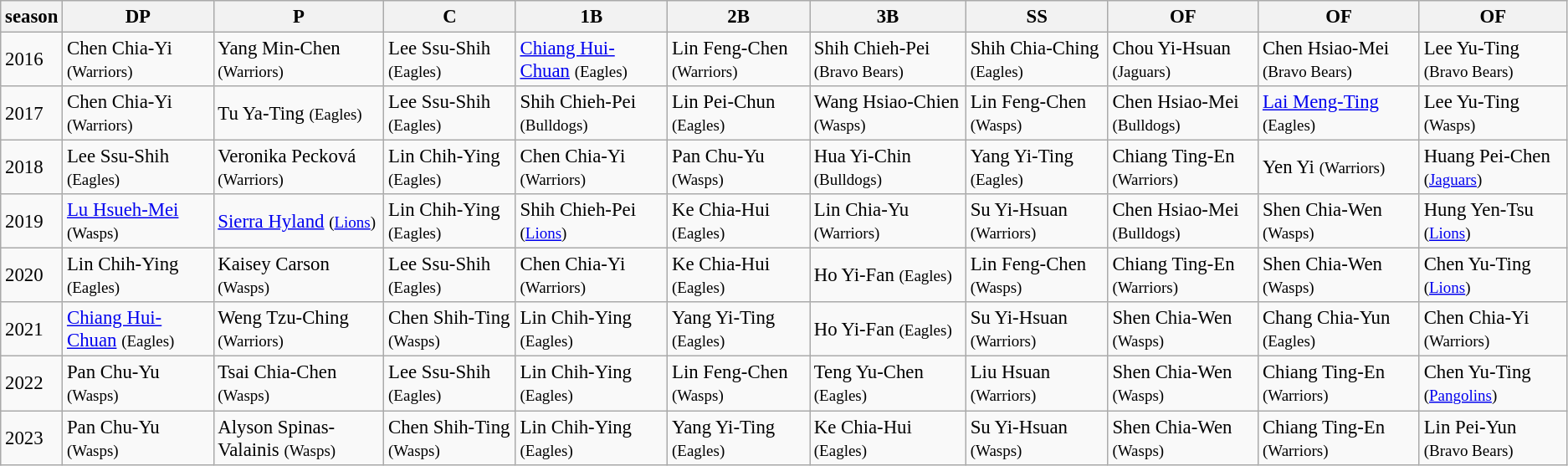<table class="wikitable" style="font-size:95%;">
<tr>
<th>season</th>
<th>DP</th>
<th>P</th>
<th>C</th>
<th>1B</th>
<th>2B</th>
<th>3B</th>
<th>SS</th>
<th>OF</th>
<th>OF</th>
<th>OF</th>
</tr>
<tr>
<td>2016</td>
<td>Chen Chia-Yi <small>(Warriors)</small></td>
<td>Yang Min-Chen <small>(Warriors)</small></td>
<td>Lee Ssu-Shih <small>(Eagles)</small></td>
<td><a href='#'>Chiang Hui-Chuan</a> <small>(Eagles)</small></td>
<td>Lin Feng-Chen <small>(Warriors)</small></td>
<td>Shih Chieh-Pei <small>(Bravo Bears)</small></td>
<td>Shih Chia-Ching <small>(Eagles)</small></td>
<td>Chou Yi-Hsuan <small>(Jaguars)</small></td>
<td>Chen Hsiao-Mei <small>(Bravo Bears)</small></td>
<td>Lee Yu-Ting <small>(Bravo Bears)</small></td>
</tr>
<tr>
<td>2017</td>
<td>Chen Chia-Yi <small>(Warriors)</small></td>
<td>Tu Ya-Ting <small>(Eagles)</small></td>
<td>Lee Ssu-Shih <small>(Eagles)</small></td>
<td>Shih Chieh-Pei <small>(Bulldogs)</small></td>
<td>Lin Pei-Chun <small>(Eagles)</small></td>
<td>Wang Hsiao-Chien <small>(Wasps)</small></td>
<td>Lin Feng-Chen <small>(Wasps)</small></td>
<td>Chen Hsiao-Mei <small>(Bulldogs)</small></td>
<td><a href='#'>Lai Meng-Ting</a> <small>(Eagles)</small></td>
<td>Lee Yu-Ting <small>(Wasps)</small></td>
</tr>
<tr>
<td>2018</td>
<td>Lee Ssu-Shih <small>(Eagles)</small></td>
<td>Veronika Pecková <small>(Warriors)</small></td>
<td>Lin Chih-Ying <small>(Eagles)</small></td>
<td>Chen Chia-Yi <small>(Warriors)</small></td>
<td>Pan Chu-Yu <small>(Wasps)</small></td>
<td>Hua Yi-Chin <small>(Bulldogs)</small></td>
<td>Yang Yi-Ting <small>(Eagles)</small></td>
<td>Chiang Ting-En <small>(Warriors)</small></td>
<td>Yen Yi <small>(Warriors)</small></td>
<td>Huang Pei-Chen <small>(<a href='#'>Jaguars</a>)</small></td>
</tr>
<tr>
<td>2019</td>
<td><a href='#'>Lu Hsueh-Mei</a> <small>(Wasps)</small></td>
<td><a href='#'>Sierra Hyland</a> <small>(<a href='#'>Lions</a>)</small></td>
<td>Lin Chih-Ying <small>(Eagles)</small></td>
<td>Shih Chieh-Pei <small>(<a href='#'>Lions</a>)</small></td>
<td>Ke Chia-Hui <small>(Eagles)</small></td>
<td>Lin Chia-Yu <small>(Warriors)</small></td>
<td>Su Yi-Hsuan <small>(Warriors)</small></td>
<td>Chen Hsiao-Mei <small>(Bulldogs)</small></td>
<td>Shen Chia-Wen <small>(Wasps)</small></td>
<td>Hung Yen-Tsu <small>(<a href='#'>Lions</a>)</small></td>
</tr>
<tr>
<td>2020</td>
<td>Lin Chih-Ying <small>(Eagles)</small></td>
<td>Kaisey Carson <small>(Wasps)</small></td>
<td>Lee Ssu-Shih <small>(Eagles)</small></td>
<td>Chen Chia-Yi <small>(Warriors)</small></td>
<td>Ke Chia-Hui <small>(Eagles)</small></td>
<td>Ho Yi-Fan <small>(Eagles)</small></td>
<td>Lin Feng-Chen <small>(Wasps)</small></td>
<td>Chiang Ting-En <small>(Warriors)</small></td>
<td>Shen Chia-Wen <small>(Wasps)</small></td>
<td>Chen Yu-Ting <small>(<a href='#'>Lions</a>)</small></td>
</tr>
<tr>
<td>2021</td>
<td><a href='#'>Chiang Hui-Chuan</a> <small>(Eagles)</small></td>
<td>Weng Tzu-Ching <small>(Warriors)</small></td>
<td>Chen Shih-Ting <small>(Wasps)</small></td>
<td>Lin Chih-Ying <small>(Eagles)</small></td>
<td>Yang Yi-Ting <small>(Eagles)</small></td>
<td>Ho Yi-Fan <small>(Eagles)</small></td>
<td>Su Yi-Hsuan <small>(Warriors)</small></td>
<td>Shen Chia-Wen <small>(Wasps)</small></td>
<td>Chang Chia-Yun <small>(Eagles)</small></td>
<td>Chen Chia-Yi <small>(Warriors)</small></td>
</tr>
<tr>
<td>2022</td>
<td>Pan Chu-Yu <small>(Wasps)</small></td>
<td>Tsai Chia-Chen <small>(Wasps)</small></td>
<td>Lee Ssu-Shih <small>(Eagles)</small></td>
<td>Lin Chih-Ying <small>(Eagles)</small></td>
<td>Lin Feng-Chen <small>(Wasps)</small></td>
<td>Teng Yu-Chen <small>(Eagles)</small></td>
<td>Liu Hsuan <small>(Warriors)</small></td>
<td>Shen Chia-Wen <small>(Wasps)</small></td>
<td>Chiang Ting-En <small>(Warriors)</small></td>
<td>Chen Yu-Ting <small>(<a href='#'>Pangolins</a>)</small></td>
</tr>
<tr>
<td>2023</td>
<td>Pan Chu-Yu <small>(Wasps)</small></td>
<td>Alyson Spinas-Valainis <small>(Wasps)</small></td>
<td>Chen Shih-Ting <small>(Wasps)</small></td>
<td>Lin Chih-Ying <small>(Eagles)</small></td>
<td>Yang Yi-Ting <small>(Eagles)</small></td>
<td>Ke Chia-Hui <small>(Eagles)</small></td>
<td>Su Yi-Hsuan <small>(Wasps)</small></td>
<td>Shen Chia-Wen <small>(Wasps)</small></td>
<td>Chiang Ting-En <small>(Warriors)</small></td>
<td>Lin Pei-Yun <small>(Bravo Bears)</small></td>
</tr>
</table>
